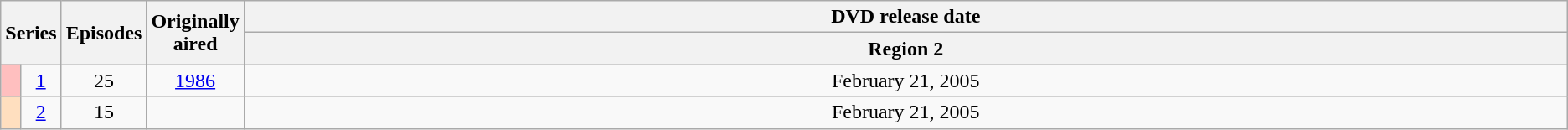<table class="wikitable">
<tr>
<th colspan="2" rowspan="2">Series</th>
<th rowspan="2">Episodes</th>
<th rowspan="2">Originally aired</th>
<th>DVD release date</th>
</tr>
<tr>
<th width="100%">Region 2</th>
</tr>
<tr>
<td bgcolor="#FFBFBF"></td>
<td align="center"><a href='#'>1</a></td>
<td align="center">25</td>
<td align="center"><a href='#'>1986</a></td>
<td align="center">February 21, 2005</td>
</tr>
<tr>
<td bgcolor="#FFDFBF"></td>
<td align="center"><a href='#'>2</a></td>
<td align="center">15</td>
<td align="center"></td>
<td align="center">February 21, 2005</td>
</tr>
</table>
